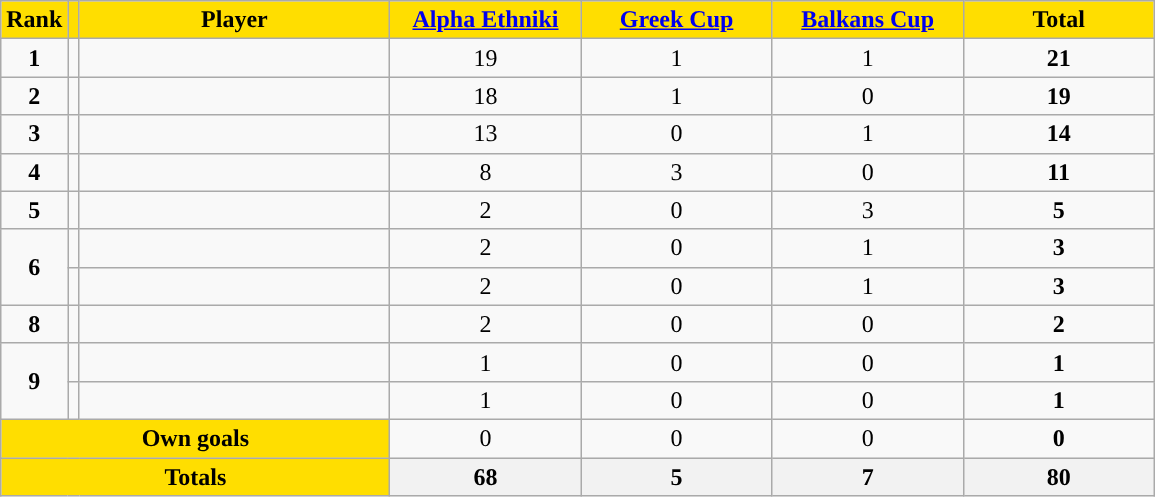<table class="wikitable sortable" style="text-align: center">
<tr>
<th style="background:#FFDE00">Rank</th>
<th style="background:#FFDE00"></th>
<th width=200 style="background:#FFDE00">Player</th>
<th width=120 style="background:#FFDE00"><a href='#'>Alpha Ethniki</a></th>
<th width=120 style="background:#FFDE00"><a href='#'>Greek Cup</a></th>
<th width=120 style="background:#FFDE00"><a href='#'>Balkans Cup</a></th>
<th width=120 style="background:#FFDE00">Total</th>
</tr>
<tr>
<td><strong>1</strong></td>
<td></td>
<td align=left></td>
<td>19</td>
<td>1</td>
<td>1</td>
<td><strong>21</strong></td>
</tr>
<tr>
<td><strong>2</strong></td>
<td></td>
<td align=left></td>
<td>18</td>
<td>1</td>
<td>0</td>
<td><strong>19</strong></td>
</tr>
<tr>
<td><strong>3</strong></td>
<td></td>
<td align=left></td>
<td>13</td>
<td>0</td>
<td>1</td>
<td><strong>14</strong></td>
</tr>
<tr>
<td><strong>4</strong></td>
<td></td>
<td align=left></td>
<td>8</td>
<td>3</td>
<td>0</td>
<td><strong>11</strong></td>
</tr>
<tr>
<td><strong>5</strong></td>
<td></td>
<td align=left></td>
<td>2</td>
<td>0</td>
<td>3</td>
<td><strong>5</strong></td>
</tr>
<tr>
<td rowspan=2><strong>6</strong></td>
<td></td>
<td align=left></td>
<td>2</td>
<td>0</td>
<td>1</td>
<td><strong>3</strong></td>
</tr>
<tr>
<td></td>
<td align=left></td>
<td>2</td>
<td>0</td>
<td>1</td>
<td><strong>3</strong></td>
</tr>
<tr>
<td><strong>8</strong></td>
<td></td>
<td align=left></td>
<td>2</td>
<td>0</td>
<td>0</td>
<td><strong>2</strong></td>
</tr>
<tr>
<td rowspan=2><strong>9</strong></td>
<td></td>
<td align=left></td>
<td>1</td>
<td>0</td>
<td>0</td>
<td><strong>1</strong></td>
</tr>
<tr>
<td></td>
<td align=left></td>
<td>1</td>
<td>0</td>
<td>0</td>
<td><strong>1</strong></td>
</tr>
<tr class="sortbottom">
<td colspan=3 style="background:#FFDE00"><strong>Own goals</strong></td>
<td>0</td>
<td>0</td>
<td>0</td>
<td><strong>0</strong></td>
</tr>
<tr class="sortbottom">
<th colspan=3 style="background:#FFDE00"><strong>Totals</strong></th>
<th><strong>68</strong></th>
<th><strong> 5</strong></th>
<th><strong> 7</strong></th>
<th><strong>80</strong></th>
</tr>
</table>
